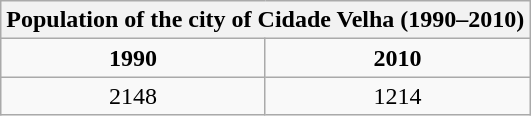<table class="wikitable">
<tr>
<th colspan="2">Population of the city of Cidade Velha (1990–2010)</th>
</tr>
<tr style="text-align:center;">
<td><strong>1990</strong></td>
<td><strong>2010</strong></td>
</tr>
<tr style="text-align:center;">
<td>2148</td>
<td>1214</td>
</tr>
</table>
